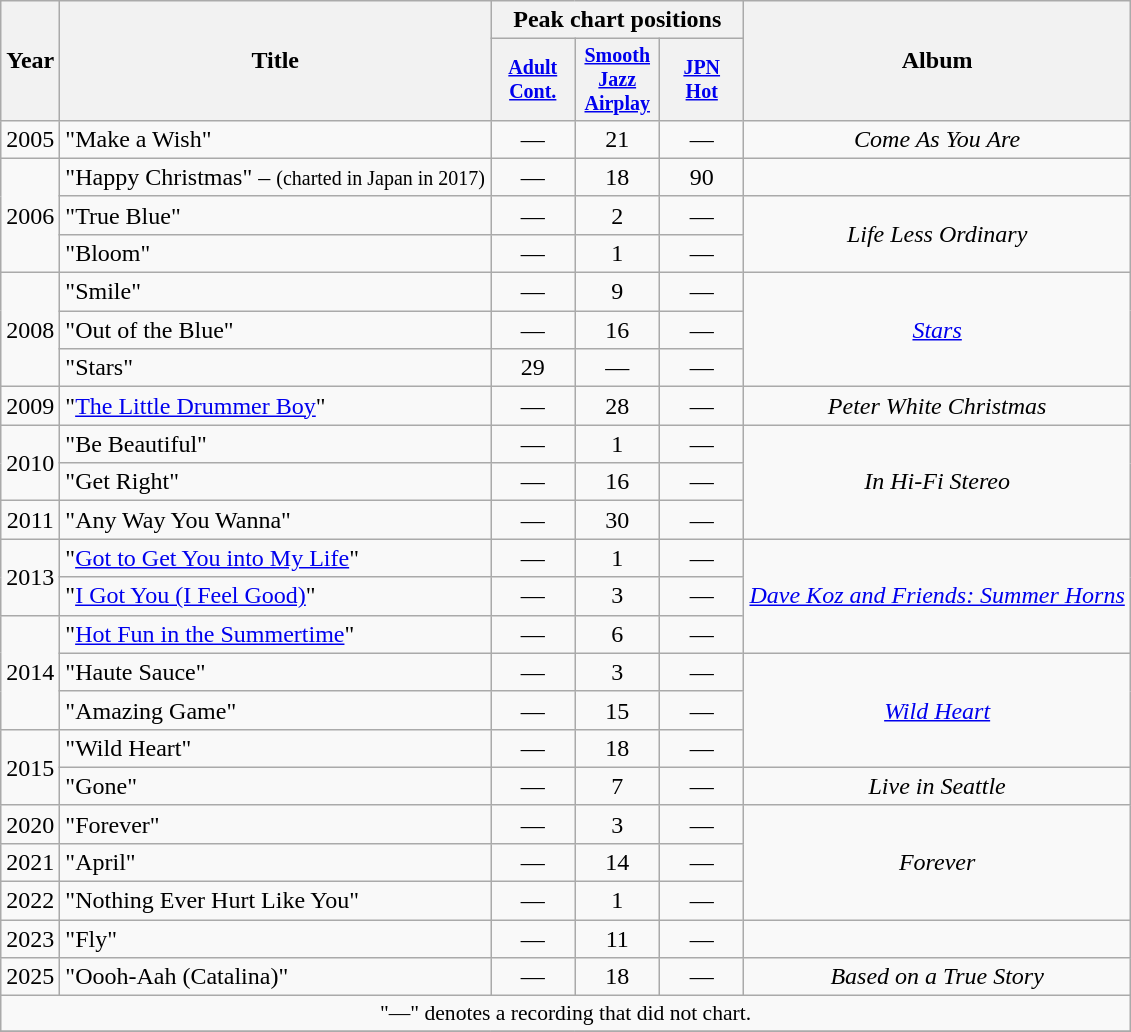<table class="wikitable" style="text-align:center";>
<tr>
<th rowspan="2">Year</th>
<th rowspan="2">Title</th>
<th colspan="3">Peak chart positions</th>
<th rowspan="2">Album</th>
</tr>
<tr style="font-size:smaller;">
<th style="width:50px;"><a href='#'>Adult<br>Cont.</a><br></th>
<th style="width:50px;"><a href='#'>Smooth Jazz<br>Airplay</a><br></th>
<th style="width:50px;"><a href='#'>JPN<br>Hot</a><br></th>
</tr>
<tr>
<td>2005</td>
<td align="left">"Make a Wish"</td>
<td>—</td>
<td>21</td>
<td>—</td>
<td><em>Come As You Are</em></td>
</tr>
<tr>
<td rowspan="3">2006</td>
<td align="left">"Happy Christmas" – <small>(charted in Japan in 2017)</small></td>
<td>—</td>
<td>18</td>
<td>90</td>
<td></td>
</tr>
<tr>
<td align="left">"True Blue"</td>
<td>—</td>
<td>2</td>
<td>—</td>
<td rowspan="2"><em>Life Less Ordinary</em></td>
</tr>
<tr>
<td align="left">"Bloom"</td>
<td>—</td>
<td>1</td>
<td>—</td>
</tr>
<tr>
<td rowspan="3">2008</td>
<td align="left">"Smile"</td>
<td>—</td>
<td>9</td>
<td>—</td>
<td rowspan="3"><em><a href='#'>Stars</a></em></td>
</tr>
<tr>
<td align="left">"Out of the Blue"</td>
<td>—</td>
<td>16</td>
<td>—</td>
</tr>
<tr>
<td align="left">"Stars"</td>
<td>29</td>
<td>—</td>
<td>—</td>
</tr>
<tr>
<td>2009</td>
<td align="left">"<a href='#'>The Little Drummer Boy</a>"<br></td>
<td>—</td>
<td>28</td>
<td>—</td>
<td><em>Peter White Christmas</em></td>
</tr>
<tr>
<td rowspan="2">2010</td>
<td align="left">"Be Beautiful"</td>
<td>—</td>
<td>1</td>
<td>—</td>
<td rowspan="3"><em>In Hi-Fi Stereo</em></td>
</tr>
<tr>
<td align="left">"Get Right"</td>
<td>—</td>
<td>16</td>
<td>—</td>
</tr>
<tr>
<td>2011</td>
<td align="left">"Any Way You Wanna"</td>
<td>—</td>
<td>30</td>
<td>—</td>
</tr>
<tr>
<td rowspan="2">2013</td>
<td align="left">"<a href='#'>Got to Get You into My Life</a>"<br></td>
<td>—</td>
<td>1</td>
<td>—</td>
<td rowspan="3"><em><a href='#'>Dave Koz and Friends: Summer Horns</a></em></td>
</tr>
<tr>
<td align="left">"<a href='#'>I Got You (I Feel Good)</a>"<br></td>
<td>—</td>
<td>3</td>
<td>—</td>
</tr>
<tr>
<td rowspan="3">2014</td>
<td align="left">"<a href='#'>Hot Fun in the Summertime</a>"<br></td>
<td>—</td>
<td>6</td>
<td>—</td>
</tr>
<tr>
<td align="left">"Haute Sauce"</td>
<td>—</td>
<td>3</td>
<td>—</td>
<td rowspan="3"><em><a href='#'>Wild Heart</a></em></td>
</tr>
<tr>
<td align="left">"Amazing Game"<br></td>
<td>—</td>
<td>15</td>
<td>—</td>
</tr>
<tr>
<td rowspan="2">2015</td>
<td align="left">"Wild Heart"</td>
<td>—</td>
<td>18</td>
<td>—</td>
</tr>
<tr>
<td align="left">"Gone"<br></td>
<td>—</td>
<td>7</td>
<td>—</td>
<td><em>Live in Seattle</em></td>
</tr>
<tr>
<td>2020</td>
<td align="left">"Forever"</td>
<td>—</td>
<td>3</td>
<td>—</td>
<td rowspan="3"><em>Forever</em></td>
</tr>
<tr>
<td>2021</td>
<td align="left">"April"</td>
<td>—</td>
<td>14</td>
<td>—</td>
</tr>
<tr>
<td>2022</td>
<td align="left">"Nothing Ever Hurt Like You"</td>
<td>—</td>
<td>1</td>
<td>—</td>
</tr>
<tr>
<td>2023</td>
<td align="left">"Fly"</td>
<td>—</td>
<td>11</td>
<td>—</td>
<td></td>
</tr>
<tr>
<td>2025</td>
<td align="left">"Oooh-Aah (Catalina)"</td>
<td>—</td>
<td>18</td>
<td>—</td>
<td><em>Based on a True Story</em></td>
</tr>
<tr>
<td colspan="6" style="font-size:90%">"—" denotes a recording that did not chart.</td>
</tr>
<tr>
</tr>
</table>
